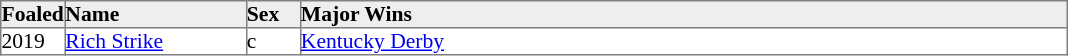<table border="1" cellpadding="0" style="border-collapse: collapse; font-size:90%">
<tr bgcolor="#eeeeee">
<td width="35px"><strong>Foaled</strong></td>
<td width="120px"><strong>Name</strong></td>
<td width="35px"><strong>Sex</strong></td>
<td width="510px"><strong>Major Wins</strong></td>
</tr>
<tr>
<td>2019</td>
<td><a href='#'>Rich Strike</a></td>
<td>c</td>
<td><a href='#'>Kentucky Derby</a></td>
</tr>
</table>
